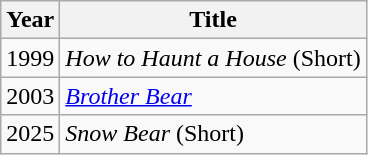<table class="wikitable sortable">
<tr>
<th>Year</th>
<th>Title</th>
</tr>
<tr>
<td>1999</td>
<td><em>How to Haunt a House</em> (Short)</td>
</tr>
<tr>
<td>2003</td>
<td><em><a href='#'>Brother Bear</a></em></td>
</tr>
<tr>
<td>2025</td>
<td><em>Snow Bear</em> (Short)</td>
</tr>
</table>
